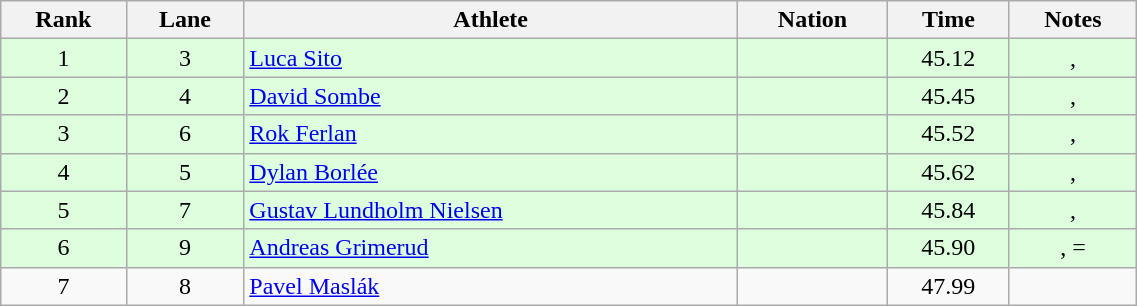<table class="wikitable sortable" style="text-align:center;width: 60%;">
<tr>
<th scope="col">Rank</th>
<th scope="col">Lane</th>
<th scope="col">Athlete</th>
<th scope="col">Nation</th>
<th scope="col">Time</th>
<th scope="col">Notes</th>
</tr>
<tr bgcolor=ddffdd>
<td>1</td>
<td>3</td>
<td align=left><a href='#'>Luca Sito</a></td>
<td align=left></td>
<td>45.12</td>
<td>, </td>
</tr>
<tr bgcolor=ddffdd>
<td>2</td>
<td>4</td>
<td align=left><a href='#'>David Sombe</a></td>
<td align=left></td>
<td>45.45</td>
<td>, </td>
</tr>
<tr bgcolor=ddffdd>
<td>3</td>
<td>6</td>
<td align=left><a href='#'>Rok Ferlan</a></td>
<td align=left></td>
<td>45.52</td>
<td>, </td>
</tr>
<tr bgcolor=ddffdd>
<td>4</td>
<td>5</td>
<td align=left><a href='#'>Dylan Borlée</a></td>
<td align=left></td>
<td>45.62</td>
<td>, </td>
</tr>
<tr bgcolor=ddffdd>
<td>5</td>
<td>7</td>
<td align=left><a href='#'>Gustav Lundholm Nielsen</a></td>
<td align=left></td>
<td>45.84</td>
<td>, </td>
</tr>
<tr bgcolor=ddffdd>
<td>6</td>
<td>9</td>
<td align=left><a href='#'>Andreas Grimerud</a></td>
<td align=left></td>
<td>45.90</td>
<td>, =</td>
</tr>
<tr>
<td>7</td>
<td>8</td>
<td align=left><a href='#'>Pavel Maslák</a></td>
<td align=left></td>
<td>47.99</td>
<td></td>
</tr>
</table>
